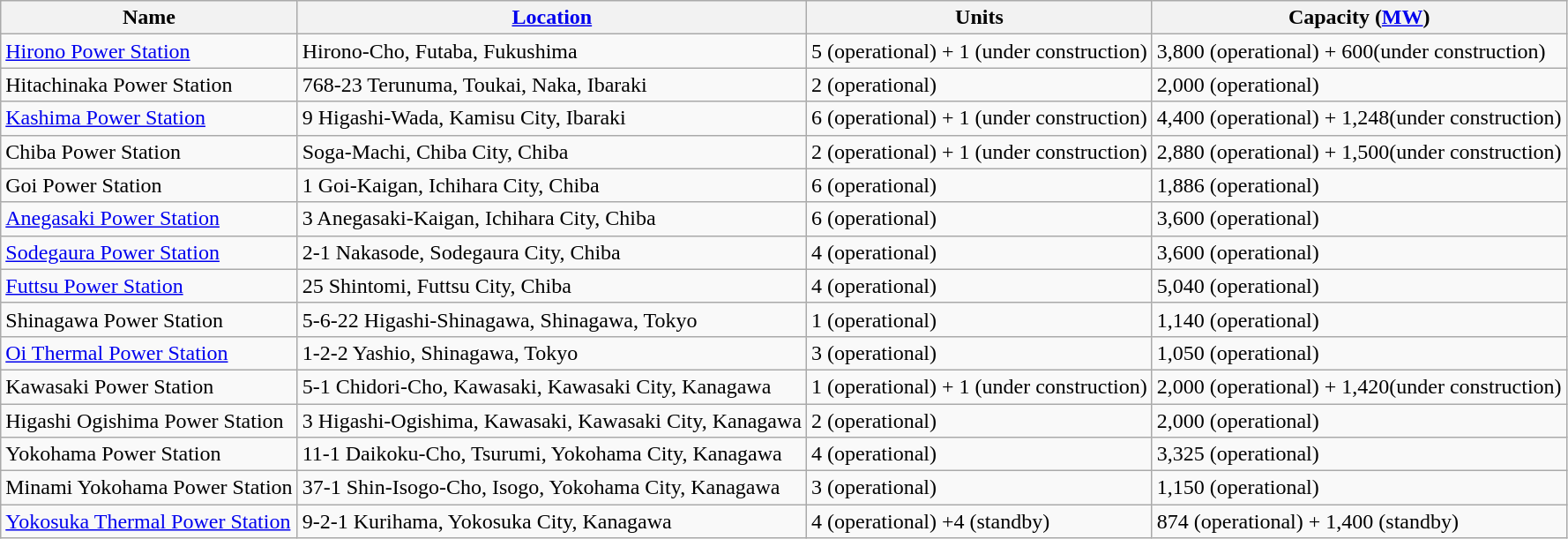<table class="wikitable sortable">
<tr>
<th>Name</th>
<th><a href='#'>Location</a></th>
<th>Units</th>
<th>Capacity (<a href='#'>MW</a>)</th>
</tr>
<tr>
<td><a href='#'>Hirono Power Station</a></td>
<td>Hirono-Cho, Futaba, Fukushima</td>
<td>5 (operational) + 1 (under construction)</td>
<td>3,800 (operational) + 600(under construction)</td>
</tr>
<tr>
<td>Hitachinaka Power Station</td>
<td>768-23 Terunuma, Toukai, Naka, Ibaraki</td>
<td>2 (operational)</td>
<td>2,000 (operational)</td>
</tr>
<tr>
<td><a href='#'>Kashima Power Station</a></td>
<td>9 Higashi-Wada, Kamisu City, Ibaraki</td>
<td>6 (operational)  + 1 (under construction)</td>
<td>4,400 (operational) + 1,248(under construction)</td>
</tr>
<tr>
<td>Chiba Power Station</td>
<td>Soga-Machi, Chiba City, Chiba</td>
<td>2 (operational) + 1 (under construction)</td>
<td>2,880 (operational) + 1,500(under construction)</td>
</tr>
<tr>
<td>Goi Power Station</td>
<td>1 Goi-Kaigan, Ichihara City, Chiba</td>
<td>6 (operational)</td>
<td>1,886 (operational)</td>
</tr>
<tr>
<td><a href='#'>Anegasaki Power Station</a></td>
<td>3 Anegasaki-Kaigan, Ichihara City, Chiba</td>
<td>6 (operational)</td>
<td>3,600 (operational)</td>
</tr>
<tr>
<td><a href='#'>Sodegaura Power Station</a></td>
<td>2-1 Nakasode, Sodegaura City, Chiba</td>
<td>4 (operational)</td>
<td>3,600 (operational)</td>
</tr>
<tr>
<td><a href='#'>Futtsu Power Station</a></td>
<td>25 Shintomi, Futtsu City, Chiba</td>
<td>4 (operational)</td>
<td>5,040 (operational)</td>
</tr>
<tr>
<td>Shinagawa Power Station</td>
<td>5-6-22 Higashi-Shinagawa, Shinagawa, Tokyo</td>
<td>1 (operational)</td>
<td>1,140 (operational)</td>
</tr>
<tr>
<td><a href='#'>Oi Thermal Power Station</a></td>
<td>1-2-2 Yashio, Shinagawa, Tokyo</td>
<td>3 (operational)</td>
<td>1,050 (operational)</td>
</tr>
<tr>
<td>Kawasaki Power Station</td>
<td>5-1 Chidori-Cho, Kawasaki, Kawasaki City, Kanagawa</td>
<td>1 (operational) + 1 (under construction)</td>
<td>2,000 (operational) + 1,420(under construction)</td>
</tr>
<tr>
<td>Higashi Ogishima Power Station</td>
<td>3 Higashi-Ogishima, Kawasaki, Kawasaki City, Kanagawa</td>
<td>2 (operational)</td>
<td>2,000 (operational)</td>
</tr>
<tr>
<td>Yokohama Power Station</td>
<td>11-1 Daikoku-Cho, Tsurumi, Yokohama City, Kanagawa</td>
<td>4 (operational)</td>
<td>3,325 (operational)</td>
</tr>
<tr>
<td>Minami Yokohama Power Station</td>
<td>37-1 Shin-Isogo-Cho, Isogo, Yokohama City, Kanagawa</td>
<td>3 (operational)</td>
<td>1,150 (operational)</td>
</tr>
<tr>
<td><a href='#'>Yokosuka Thermal Power Station</a></td>
<td>9-2-1 Kurihama, Yokosuka City, Kanagawa</td>
<td>4 (operational) +4 (standby)</td>
<td>874 (operational) + 1,400 (standby)</td>
</tr>
</table>
